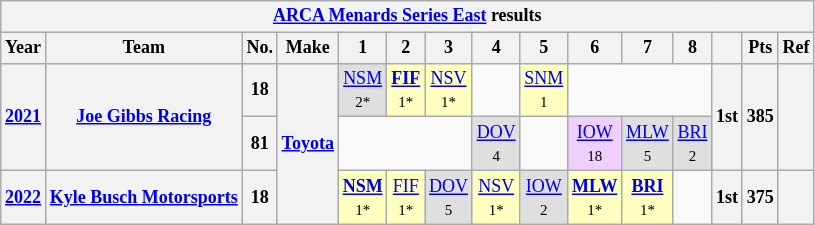<table class="wikitable" style="text-align:center; font-size:75%">
<tr>
<th colspan=15><a href='#'>ARCA Menards Series East</a> results</th>
</tr>
<tr>
<th>Year</th>
<th>Team</th>
<th>No.</th>
<th>Make</th>
<th>1</th>
<th>2</th>
<th>3</th>
<th>4</th>
<th>5</th>
<th>6</th>
<th>7</th>
<th>8</th>
<th></th>
<th>Pts</th>
<th>Ref</th>
</tr>
<tr>
<th rowspan=2><a href='#'>2021</a></th>
<th rowspan=2><a href='#'>Joe Gibbs Racing</a></th>
<th>18</th>
<th rowspan=3><a href='#'>Toyota</a></th>
<td style="background:#DFDFDF;"><a href='#'>NSM</a><br><small>2*</small></td>
<td style="background:#FFFFBF;"><strong><a href='#'>FIF</a></strong><br><small>1*</small></td>
<td style="background:#FFFFBF;"><a href='#'>NSV</a><br><small>1*</small></td>
<td></td>
<td style="background:#FFFFBF;"><a href='#'>SNM</a><br><small>1</small></td>
<td colspan=3></td>
<th rowspan=2>1st</th>
<th rowspan=2>385</th>
<th rowspan=2></th>
</tr>
<tr>
<th>81</th>
<td colspan=3></td>
<td style="background:#DFDFDF;"><a href='#'>DOV</a><br><small>4</small></td>
<td></td>
<td style="background:#EFCFFF;"><a href='#'>IOW</a><br><small>18</small></td>
<td style="background:#DFDFDF;"><a href='#'>MLW</a><br><small>5</small></td>
<td style="background:#DFDFDF;"><a href='#'>BRI</a><br><small>2</small></td>
</tr>
<tr>
<th><a href='#'>2022</a></th>
<th><a href='#'>Kyle Busch Motorsports</a></th>
<th>18</th>
<td style="background:#FFFFBF;"><strong><a href='#'>NSM</a></strong><br><small>1*</small></td>
<td style="background:#FFFFBF;"><a href='#'>FIF</a><br><small>1*</small></td>
<td style="background:#DFDFDF;"><a href='#'>DOV</a><br><small>5</small></td>
<td style="background:#FFFFBF;"><a href='#'>NSV</a><br><small>1*</small></td>
<td style="background:#DFDFDF;"><a href='#'>IOW</a><br><small>2</small></td>
<td style="background:#FFFFBF;"><strong><a href='#'>MLW</a></strong><br><small>1*</small></td>
<td style="background:#FFFFBF;"><strong><a href='#'>BRI</a></strong><br><small>1*</small></td>
<td></td>
<th>1st</th>
<th>375</th>
<th></th>
</tr>
</table>
